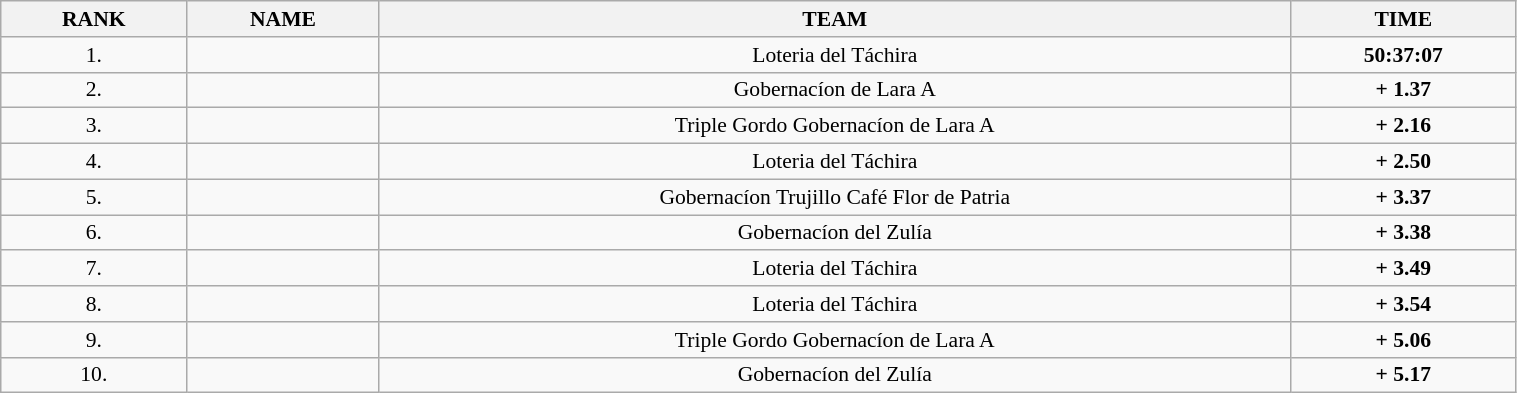<table class=wikitable style="font-size:90%" width="80%">
<tr>
<th>RANK</th>
<th>NAME</th>
<th>TEAM</th>
<th>TIME</th>
</tr>
<tr>
<td align="center">1.</td>
<td></td>
<td align="center">Loteria del Táchira</td>
<td align="center"><strong>50:37:07</strong></td>
</tr>
<tr>
<td align="center">2.</td>
<td></td>
<td align="center"> Gobernacíon de Lara A</td>
<td align="center"><strong>+ 1.37</strong></td>
</tr>
<tr>
<td align="center">3.</td>
<td></td>
<td align="center">Triple Gordo Gobernacíon de Lara A</td>
<td align="center"><strong>+ 2.16</strong></td>
</tr>
<tr>
<td align="center">4.</td>
<td></td>
<td align="center">Loteria del Táchira</td>
<td align="center"><strong>+ 2.50</strong></td>
</tr>
<tr>
<td align="center">5.</td>
<td></td>
<td align="center">Gobernacíon Trujillo Café Flor de Patria</td>
<td align="center"><strong>+ 3.37</strong></td>
</tr>
<tr>
<td align="center">6.</td>
<td></td>
<td align="center">Gobernacíon del Zulía</td>
<td align="center"><strong>+ 3.38</strong></td>
</tr>
<tr>
<td align="center">7.</td>
<td></td>
<td align="center">Loteria del Táchira</td>
<td align="center"><strong>+ 3.49</strong></td>
</tr>
<tr>
<td align="center">8.</td>
<td></td>
<td align="center">Loteria del Táchira</td>
<td align="center"><strong>+ 3.54</strong></td>
</tr>
<tr>
<td align="center">9.</td>
<td></td>
<td align="center">Triple Gordo Gobernacíon de Lara A</td>
<td align="center"><strong>+ 5.06</strong></td>
</tr>
<tr>
<td align="center">10.</td>
<td></td>
<td align="center">Gobernacíon del Zulía</td>
<td align="center"><strong>+ 5.17</strong></td>
</tr>
</table>
